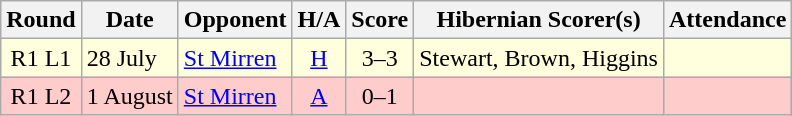<table class="wikitable" style="text-align:center">
<tr>
<th>Round</th>
<th>Date</th>
<th>Opponent</th>
<th>H/A</th>
<th>Score</th>
<th>Hibernian Scorer(s)</th>
<th>Attendance</th>
</tr>
<tr bgcolor=#FFFFDD>
<td>R1 L1</td>
<td align=left>28 July</td>
<td align=left><a href='#'>St Mirren</a></td>
<td><a href='#'>H</a></td>
<td>3–3</td>
<td align=left>Stewart, Brown, Higgins</td>
<td></td>
</tr>
<tr bgcolor=#FFCCCC>
<td>R1 L2</td>
<td align=left>1 August</td>
<td align=left><a href='#'>St Mirren</a></td>
<td><a href='#'>A</a></td>
<td>0–1</td>
<td align=left></td>
<td></td>
</tr>
</table>
